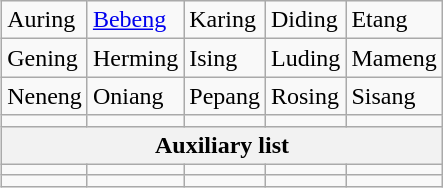<table class="wikitable" align=right>
<tr>
<td>Auring</td>
<td><a href='#'>Bebeng</a></td>
<td>Karing</td>
<td>Diding</td>
<td>Etang</td>
</tr>
<tr>
<td>Gening</td>
<td>Herming</td>
<td>Ising</td>
<td>Luding</td>
<td>Mameng</td>
</tr>
<tr>
<td>Neneng</td>
<td>Oniang</td>
<td>Pepang</td>
<td>Rosing</td>
<td>Sisang</td>
</tr>
<tr>
<td></td>
<td></td>
<td></td>
<td></td>
<td></td>
</tr>
<tr>
<th colspan=5>Auxiliary list</th>
</tr>
<tr>
<td></td>
<td></td>
<td></td>
<td></td>
<td></td>
</tr>
<tr>
<td></td>
<td></td>
<td></td>
<td></td>
<td></td>
</tr>
</table>
